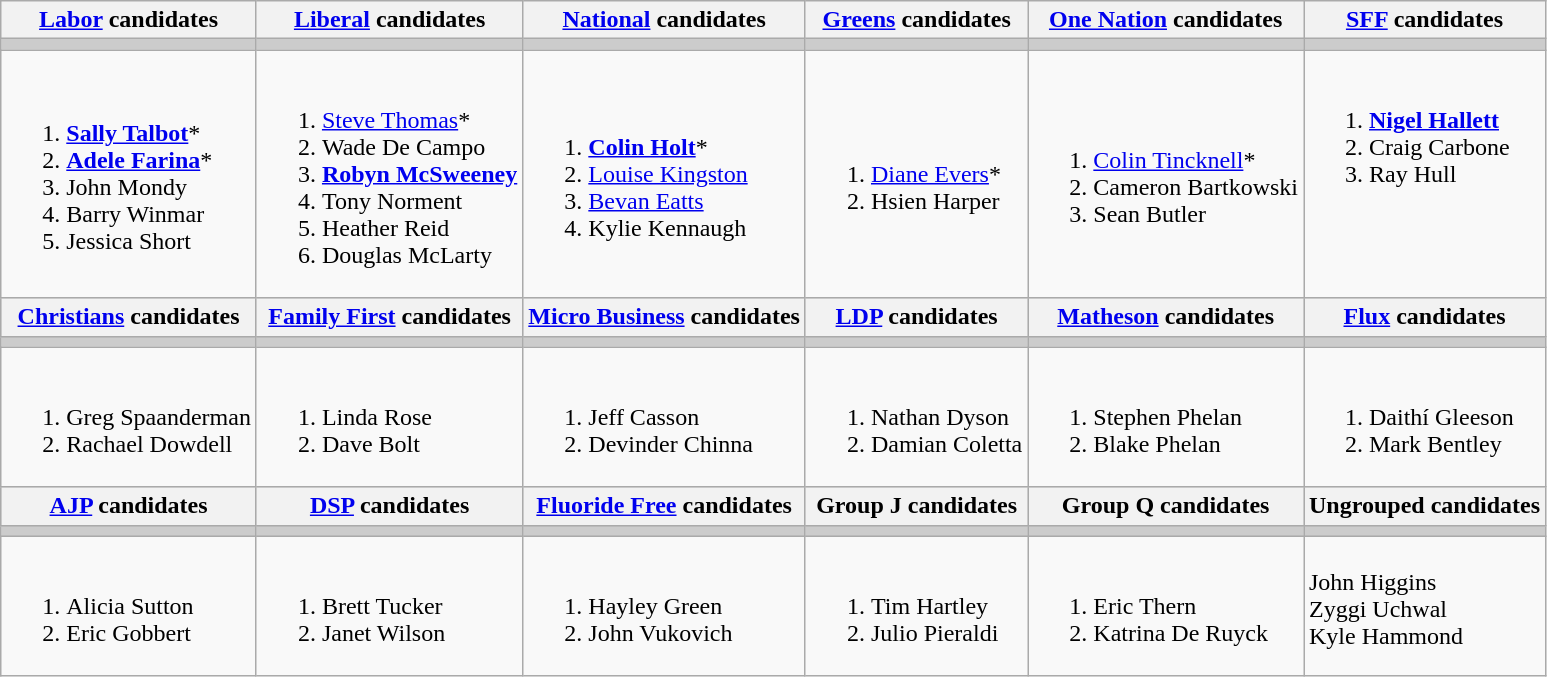<table class="wikitable">
<tr>
<th><a href='#'>Labor</a> candidates</th>
<th><a href='#'>Liberal</a> candidates</th>
<th><a href='#'>National</a> candidates</th>
<th><a href='#'>Greens</a> candidates</th>
<th><a href='#'>One Nation</a> candidates</th>
<th><a href='#'>SFF</a> candidates</th>
</tr>
<tr bgcolor="#cccccc">
<td></td>
<td></td>
<td></td>
<td></td>
<td></td>
<td></td>
</tr>
<tr>
<td><br><ol><li><strong><a href='#'>Sally Talbot</a></strong>*</li><li><strong><a href='#'>Adele Farina</a></strong>*</li><li>John Mondy</li><li>Barry Winmar</li><li>Jessica Short</li></ol></td>
<td><br><ol><li><a href='#'>Steve Thomas</a>*</li><li>Wade De Campo</li><li><strong><a href='#'>Robyn McSweeney</a></strong></li><li>Tony Norment</li><li>Heather Reid</li><li>Douglas McLarty</li></ol></td>
<td><br><ol><li><strong><a href='#'>Colin Holt</a></strong>*</li><li><a href='#'>Louise Kingston</a></li><li><a href='#'>Bevan Eatts</a></li><li>Kylie Kennaugh</li></ol></td>
<td><br><ol><li><a href='#'>Diane Evers</a>*</li><li>Hsien Harper</li></ol></td>
<td><br><ol><li><a href='#'>Colin Tincknell</a>*</li><li>Cameron Bartkowski</li><li>Sean Butler</li></ol></td>
<td valign=top><br><ol><li><strong><a href='#'>Nigel Hallett</a></strong></li><li>Craig Carbone</li><li>Ray Hull</li></ol></td>
</tr>
<tr bgcolor="#cccccc">
<th><a href='#'>Christians</a> candidates</th>
<th><a href='#'>Family First</a> candidates</th>
<th><a href='#'>Micro Business</a> candidates</th>
<th><a href='#'>LDP</a> candidates</th>
<th><a href='#'>Matheson</a> candidates</th>
<th><a href='#'>Flux</a> candidates</th>
</tr>
<tr bgcolor="#cccccc">
<td></td>
<td></td>
<td></td>
<td></td>
<td></td>
<td></td>
</tr>
<tr>
<td valign=top><br><ol><li>Greg Spaanderman</li><li>Rachael Dowdell</li></ol></td>
<td valign=top><br><ol><li>Linda Rose</li><li>Dave Bolt</li></ol></td>
<td valign=top><br><ol><li>Jeff Casson</li><li>Devinder Chinna</li></ol></td>
<td valign=top><br><ol><li>Nathan Dyson</li><li>Damian Coletta</li></ol></td>
<td valign=top><br><ol><li>Stephen Phelan</li><li>Blake Phelan</li></ol></td>
<td valign=top><br><ol><li>Daithí Gleeson</li><li>Mark Bentley</li></ol></td>
</tr>
<tr bgcolor="#cccccc">
<th><a href='#'>AJP</a> candidates</th>
<th><a href='#'>DSP</a> candidates</th>
<th><a href='#'>Fluoride Free</a> candidates</th>
<th>Group J candidates</th>
<th>Group Q candidates</th>
<th>Ungrouped candidates</th>
</tr>
<tr bgcolor="#cccccc">
<td></td>
<td></td>
<td></td>
<td></td>
<td></td>
<td></td>
</tr>
<tr>
<td valign=top><br><ol><li>Alicia Sutton</li><li>Eric Gobbert</li></ol></td>
<td valign=top><br><ol><li>Brett Tucker</li><li>Janet Wilson</li></ol></td>
<td valign=top><br><ol><li>Hayley Green</li><li>John Vukovich</li></ol></td>
<td valign=top><br><ol><li>Tim Hartley</li><li>Julio Pieraldi</li></ol></td>
<td valign=top><br><ol><li>Eric Thern</li><li>Katrina De Ruyck</li></ol></td>
<td valign=top><br>John Higgins <br>
Zyggi Uchwal <br>
Kyle Hammond</td>
</tr>
</table>
